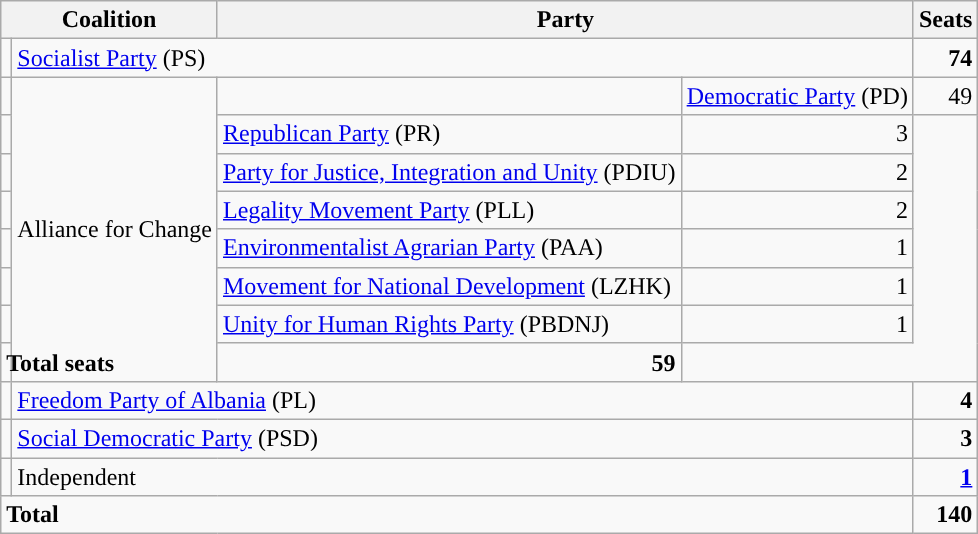<table class="wikitable" style="text-align:right">
<tr>
<th colspan="2" rowspan="1">Coalition</th>
<th colspan="2" rowspan="1">Party</th>
<th style="text-align:center;">Seats</th>
</tr>
<tr>
<td style="background:"></td>
<td colspan="3" style="text-align:left;"><a href='#'>Socialist Party</a> (PS)</td>
<td><strong>74</strong></td>
</tr>
<tr>
<td></td>
<td rowspan="8" style="text-align:left;">Alliance for Change</td>
<td></td>
<td style="text-align:left;"><a href='#'>Democratic Party</a> (PD)</td>
<td>49</td>
</tr>
<tr>
<td></td>
<td style="text-align:left;"><a href='#'>Republican Party</a> (PR)</td>
<td>3</td>
</tr>
<tr>
<td></td>
<td style="text-align:left;"><a href='#'>Party for Justice, Integration and Unity</a> (PDIU)</td>
<td>2</td>
</tr>
<tr>
<td></td>
<td style="text-align:left;"><a href='#'>Legality Movement Party</a> (PLL)</td>
<td>2</td>
</tr>
<tr>
<td></td>
<td style="text-align:left;"><a href='#'>Environmentalist Agrarian Party</a> (PAA)</td>
<td>1</td>
</tr>
<tr>
<td></td>
<td style="text-align:left;"><a href='#'>Movement for National Development</a> (LZHK)</td>
<td>1</td>
</tr>
<tr>
<td></td>
<td style="text-align:left;"><a href='#'>Unity for Human Rights Party</a> (PBDNJ)</td>
<td>1</td>
</tr>
<tr>
<td colspan="2" style="text-align:left;"><strong>Total seats</strong></td>
<td><strong>59</strong></td>
</tr>
<tr>
<td style="background:"></td>
<td colspan="3" style="text-align:left;"><a href='#'>Freedom Party of Albania</a> (PL)</td>
<td><strong>4</strong></td>
</tr>
<tr>
<td style="background:"></td>
<td colspan="3" style="text-align:left;"><a href='#'>Social Democratic Party</a> (PSD)</td>
<td><strong>3</strong></td>
</tr>
<tr>
<td style="background:"></td>
<td colspan="3" style="text-align:left;">Independent</td>
<td><strong><a href='#'>1</a></strong></td>
</tr>
<tr>
<td colspan="4" style="text-align:left;"><strong>Total</strong></td>
<td><strong>140</strong></td>
</tr>
</table>
